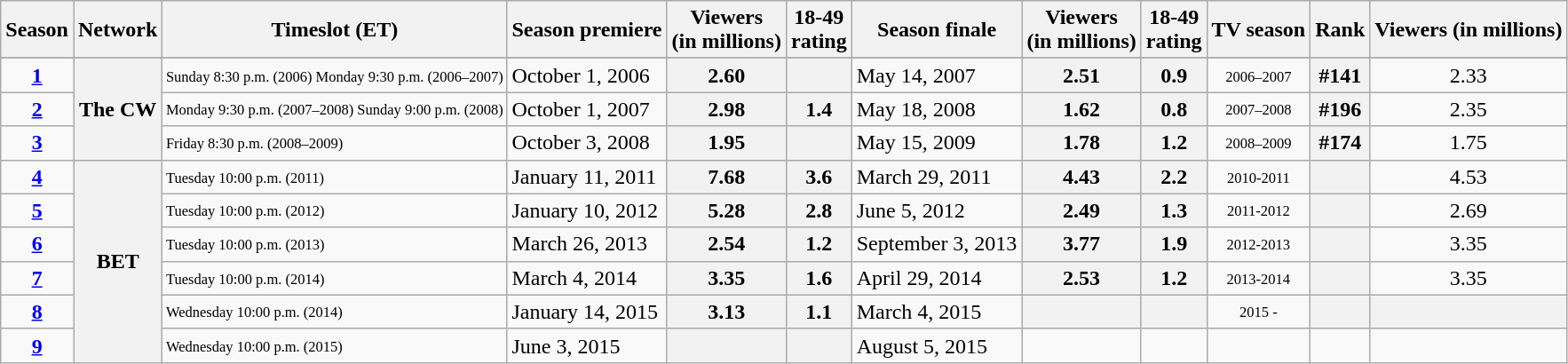<table class="wikitable">
<tr>
<th>Season</th>
<th>Network</th>
<th>Timeslot (ET)</th>
<th>Season premiere</th>
<th>Viewers<br>(in millions)</th>
<th>18-49<br>rating</th>
<th>Season finale</th>
<th>Viewers<br>(in millions)</th>
<th>18-49<br>rating</th>
<th>TV season</th>
<th>Rank</th>
<th>Viewers (in millions)</th>
</tr>
<tr>
</tr>
<tr style="background-color:#F9F9F9">
<th style="background:#F9F9F9;text-align:center"><a href='#'>1</a></th>
<th rowspan=3>The CW</th>
<th style="background:#F9F9F9;font-size:11px;font-weight:normal;text-align:left;line-height:110%">Sunday 8:30 p.m. (2006) Monday 9:30 p.m. (2006–2007)</th>
<td>October 1, 2006</td>
<th>2.60</th>
<th></th>
<td>May 14, 2007</td>
<th>2.51</th>
<th>0.9</th>
<td style="font-size:11px;text-align:center">2006–2007</td>
<th style="text-align:center">#141</th>
<td style="text-align:center">2.33</td>
</tr>
<tr style="background-color:#F9F9F9">
<th style="background:#F9F9F9;text-align:center"><a href='#'>2</a></th>
<th style="background:#F9F9F9;font-size:11px;font-weight:normal;text-align:left;line-height:110%">Monday 9:30 p.m. (2007–2008) Sunday 9:00 p.m. (2008)</th>
<td>October 1, 2007</td>
<th>2.98</th>
<th>1.4</th>
<td>May 18, 2008</td>
<th>1.62</th>
<th>0.8</th>
<td style="font-size:11px;text-align:center">2007–2008</td>
<th style="text-align:center">#196</th>
<td style="text-align:center">2.35</td>
</tr>
<tr style="background-color:#F9F9F9">
<th style="background:#F9F9F9;text-align:center" 4.2><a href='#'>3</a></th>
<th style="background:#F9F9F9;font-size:11px;font-weight:normal;text-align:left;line-height:110%">Friday 8:30 p.m. (2008–2009)</th>
<td>October 3, 2008</td>
<th>1.95</th>
<th></th>
<td>May 15, 2009</td>
<th>1.78</th>
<th>1.2</th>
<td style="font-size:11px;text-align:center">2008–2009</td>
<th style="text-align:center">#174</th>
<td style="text-align:center">1.75</td>
</tr>
<tr style="background-color:#F9F9F9">
<th style="background:#F9F9F9;text-align:center"><a href='#'>4</a></th>
<th rowspan=6>BET</th>
<th style="background:#F9F9F9;font-size:11px;font-weight:normal;text-align:left;line-height:110%">Tuesday 10:00 p.m. (2011)</th>
<td>January 11, 2011</td>
<th>7.68</th>
<th>3.6</th>
<td>March 29, 2011</td>
<th>4.43</th>
<th>2.2</th>
<td style="font-size:11px;text-align:center">2010-2011</td>
<th></th>
<td style="text-align:center">4.53</td>
</tr>
<tr style="background-color:#F9F9F9">
<th style="background:#F9F9F9;text-align:center"><a href='#'>5</a></th>
<th style="background:#F9F9F9;font-size:11px;font-weight:normal;text-align:left;line-height:110%">Tuesday 10:00 p.m. (2012)</th>
<td>January 10, 2012</td>
<th>5.28</th>
<th>2.8</th>
<td>June 5, 2012</td>
<th>2.49</th>
<th>1.3</th>
<td style="font-size:11px;text-align:center">2011-2012</td>
<th></th>
<td style="text-align:center">2.69</td>
</tr>
<tr style="background-color:#F9F9F9">
<th style="background:#F9F9F9;text-align:center"><a href='#'>6</a></th>
<th style="background:#F9F9F9;font-size:11px;font-weight:normal;text-align:left;line-height:110%">Tuesday 10:00 p.m. (2013)</th>
<td>March 26, 2013</td>
<th>2.54</th>
<th>1.2</th>
<td>September 3, 2013</td>
<th>3.77</th>
<th>1.9</th>
<td style="font-size:11px;text-align:center">2012-2013</td>
<th></th>
<td style="text-align:center">3.35</td>
</tr>
<tr style="background-color:#F9F9F9">
<th style="background:#F9F9F9;text-align:center"><a href='#'>7</a></th>
<th style="background:#F9F9F9;font-size:11px;font-weight:normal;text-align:left;line-height:110%">Tuesday 10:00 p.m. (2014)</th>
<td>March 4, 2014</td>
<th>3.35</th>
<th>1.6</th>
<td>April 29, 2014</td>
<th>2.53</th>
<th>1.2</th>
<td style="font-size:11px;text-align:center">2013-2014</td>
<th></th>
<td style="text-align:center">3.35</td>
</tr>
<tr style="background-color:#F9F9F9">
<th style="background:#F9F9F9;text-align:center"><a href='#'>8</a></th>
<th style="background:#F9F9F9;font-size:11px;font-weight:normal;text-align:left;line-height:110%">Wednesday 10:00 p.m. (2014)</th>
<td>January 14, 2015</td>
<th>3.13 </th>
<th>1.1</th>
<td>March 4, 2015</td>
<th></th>
<th></th>
<td style="font-size:11px;text-align:center">2015 -</td>
<th></th>
<th></th>
</tr>
<tr style="background-color:#F9F9F9">
<th style="background:#F9F9F9;text-align:center"><a href='#'>9</a></th>
<th style="background:#F9F9F9;font-size:11px;font-weight:normal;text-align:left;line-height:110%">Wednesday 10:00 p.m. (2015)</th>
<td>June 3, 2015 </td>
<th></th>
<th></th>
<td>August 5, 2015</td>
<td></td>
<td></td>
<td></td>
<td></td>
<td></td>
</tr>
</table>
